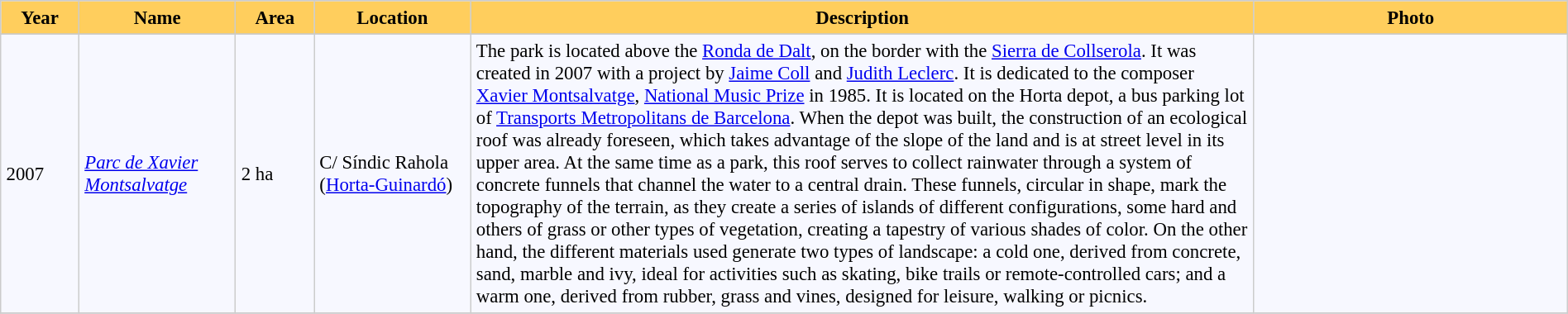<table bgcolor="#f7f8ff" cellpadding="4" cellspacing="0" border="1" style="font-size: 95%; border: #cccccc solid 1px; border-collapse: collapse;">
<tr>
<th width="5%" style="background:#ffce5d;">Year</th>
<th width="10%" style="background:#ffce5d;">Name</th>
<th width="5%" style="background:#ffce5d;">Area</th>
<th width="10%" style="background:#ffce5d;">Location</th>
<th width="50%" style="background:#ffce5d;">Description</th>
<th width="20%" style="background:#ffce5d;">Photo</th>
</tr>
<tr ---->
</tr>
<tr>
<td>2007</td>
<td><em><a href='#'>Parc de Xavier Montsalvatge</a></em></td>
<td>2 ha</td>
<td>C/ Síndic Rahola (<a href='#'>Horta-Guinardó</a>)</td>
<td>The park is located above the <a href='#'>Ronda de Dalt</a>, on the border with the <a href='#'>Sierra de Collserola</a>. It was created in 2007 with a project by <a href='#'>Jaime Coll</a> and <a href='#'>Judith Leclerc</a>. It is dedicated to the composer <a href='#'>Xavier Montsalvatge</a>, <a href='#'>National Music Prize</a> in 1985. It is located on the Horta depot, a bus parking lot of <a href='#'>Transports Metropolitans de Barcelona</a>. When the depot was built, the construction of an ecological roof was already foreseen, which takes advantage of the slope of the land and is at street level in its upper area. At the same time as a park, this roof serves to collect rainwater through a system of concrete funnels that channel the water to a central drain. These funnels, circular in shape, mark the topography of the terrain, as they create a series of islands of different configurations, some hard and others of grass or other types of vegetation, creating a tapestry of various shades of color. On the other hand, the different materials used generate two types of landscape: a cold one, derived from concrete, sand, marble and ivy, ideal for activities such as skating, bike trails or remote-controlled cars; and a warm one, derived from rubber, grass and vines, designed for leisure, walking or picnics.</td>
<td></td>
</tr>
<tr>
</tr>
</table>
